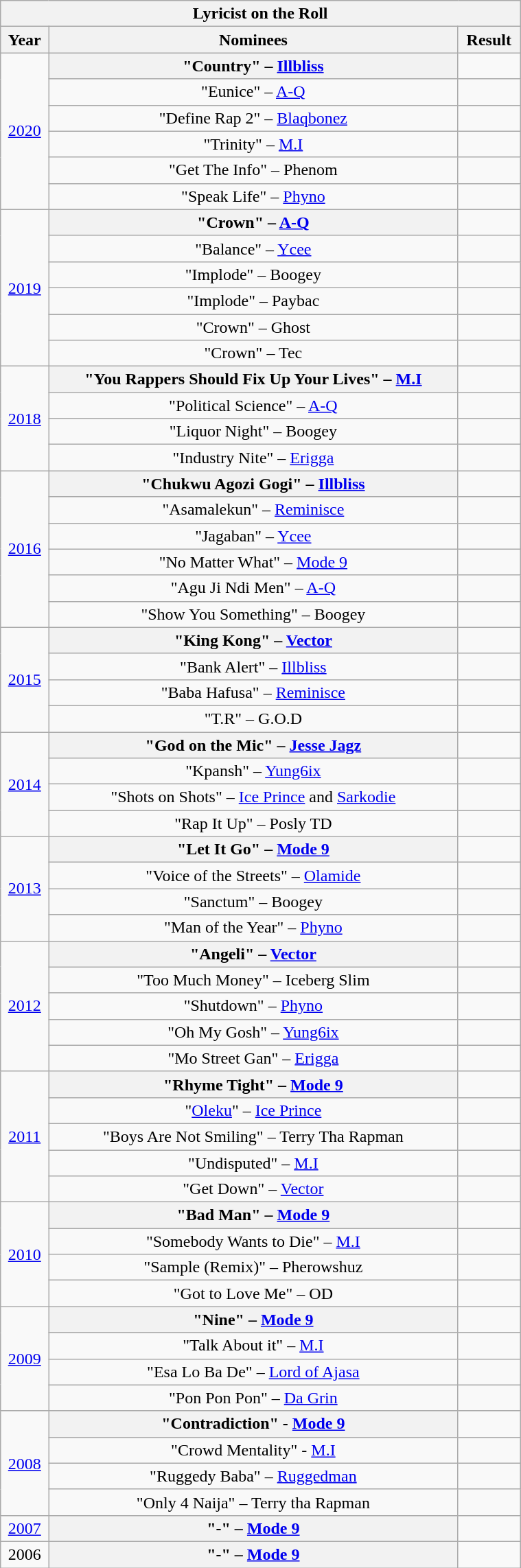<table class="wikitable"  style="text-align:center; width:40%;">
<tr>
<th colspan="4">Lyricist on the Roll</th>
</tr>
<tr>
<th>Year</th>
<th>Nominees</th>
<th>Result</th>
</tr>
<tr>
<td rowspan="6"><a href='#'>2020</a></td>
<th>"Country" – <a href='#'>Illbliss</a></th>
<td></td>
</tr>
<tr>
<td>"Eunice" – <a href='#'>A-Q</a></td>
<td></td>
</tr>
<tr>
<td>"Define Rap 2" – <a href='#'>Blaqbonez</a></td>
<td></td>
</tr>
<tr>
<td>"Trinity" – <a href='#'>M.I</a></td>
<td></td>
</tr>
<tr>
<td>"Get The Info" – Phenom</td>
<td></td>
</tr>
<tr>
<td>"Speak Life" – <a href='#'>Phyno</a></td>
<td></td>
</tr>
<tr>
<td rowspan="6"><a href='#'>2019</a></td>
<th>"Crown" – <a href='#'>A-Q</a></th>
<td></td>
</tr>
<tr>
<td>"Balance" – <a href='#'>Ycee</a></td>
<td></td>
</tr>
<tr>
<td>"Implode" – Boogey</td>
<td></td>
</tr>
<tr>
<td>"Implode" – Paybac</td>
<td></td>
</tr>
<tr>
<td>"Crown" – Ghost</td>
<td></td>
</tr>
<tr>
<td>"Crown" – Tec</td>
<td></td>
</tr>
<tr>
<td rowspan="4"><a href='#'>2018</a></td>
<th>"You Rappers Should Fix Up Your Lives" – <a href='#'>M.I</a></th>
<td></td>
</tr>
<tr>
<td>"Political Science" – <a href='#'>A-Q</a></td>
<td></td>
</tr>
<tr>
<td>"Liquor Night" – Boogey</td>
<td></td>
</tr>
<tr>
<td>"Industry Nite" – <a href='#'>Erigga</a></td>
<td></td>
</tr>
<tr>
<td rowspan="6"><a href='#'>2016</a></td>
<th>"Chukwu Agozi Gogi" – <a href='#'>Illbliss</a></th>
<td></td>
</tr>
<tr>
<td>"Asamalekun" – <a href='#'>Reminisce</a></td>
<td></td>
</tr>
<tr>
<td>"Jagaban" – <a href='#'>Ycee</a></td>
<td></td>
</tr>
<tr>
<td>"No Matter What" – <a href='#'>Mode 9</a></td>
<td></td>
</tr>
<tr>
<td>"Agu Ji Ndi Men" – <a href='#'>A-Q</a></td>
<td></td>
</tr>
<tr>
<td>"Show You Something" – Boogey</td>
<td></td>
</tr>
<tr>
<td rowspan="4"><a href='#'>2015</a></td>
<th>"King Kong" – <a href='#'>Vector</a></th>
<td></td>
</tr>
<tr>
<td>"Bank Alert" – <a href='#'>Illbliss</a></td>
<td></td>
</tr>
<tr>
<td>"Baba Hafusa" – <a href='#'>Reminisce</a></td>
<td></td>
</tr>
<tr>
<td>"T.R" – G.O.D</td>
<td></td>
</tr>
<tr>
<td rowspan="4"><a href='#'>2014</a></td>
<th>"God on the Mic" – <a href='#'>Jesse Jagz</a></th>
<td></td>
</tr>
<tr>
<td>"Kpansh" – <a href='#'>Yung6ix</a></td>
<td></td>
</tr>
<tr>
<td>"Shots on Shots" – <a href='#'>Ice Prince</a> and <a href='#'>Sarkodie</a></td>
<td></td>
</tr>
<tr>
<td>"Rap It Up" – Posly TD</td>
<td></td>
</tr>
<tr>
<td rowspan="4"><a href='#'>2013</a></td>
<th>"Let It Go" – <a href='#'>Mode 9</a></th>
<td></td>
</tr>
<tr>
<td>"Voice of the Streets" – <a href='#'>Olamide</a></td>
<td></td>
</tr>
<tr>
<td>"Sanctum" – Boogey</td>
<td></td>
</tr>
<tr>
<td>"Man of the Year" – <a href='#'>Phyno</a></td>
<td></td>
</tr>
<tr>
<td rowspan="5"><a href='#'>2012</a></td>
<th>"Angeli" – <a href='#'>Vector</a></th>
<td></td>
</tr>
<tr>
<td>"Too Much Money" – Iceberg Slim</td>
<td></td>
</tr>
<tr>
<td>"Shutdown" – <a href='#'>Phyno</a></td>
<td></td>
</tr>
<tr>
<td>"Oh My Gosh" – <a href='#'>Yung6ix</a></td>
<td></td>
</tr>
<tr>
<td>"Mo Street Gan" – <a href='#'>Erigga</a></td>
<td></td>
</tr>
<tr>
<td rowspan="5"><a href='#'>2011</a></td>
<th>"Rhyme Tight" – <a href='#'>Mode 9</a></th>
<td></td>
</tr>
<tr>
<td>"<a href='#'>Oleku</a>" – <a href='#'>Ice Prince</a></td>
<td></td>
</tr>
<tr>
<td>"Boys Are Not Smiling" – Terry Tha Rapman</td>
<td></td>
</tr>
<tr>
<td>"Undisputed" – <a href='#'>M.I</a></td>
<td></td>
</tr>
<tr>
<td>"Get Down" – <a href='#'>Vector</a></td>
</tr>
<tr>
<td rowspan="4"><a href='#'>2010</a></td>
<th>"Bad Man" – <a href='#'>Mode 9</a></th>
<td></td>
</tr>
<tr>
<td>"Somebody Wants to Die" – <a href='#'>M.I</a></td>
<td></td>
</tr>
<tr>
<td>"Sample (Remix)" – Pherowshuz</td>
<td></td>
</tr>
<tr>
<td>"Got to Love Me" – OD</td>
<td></td>
</tr>
<tr>
<td rowspan="4"><a href='#'>2009</a></td>
<th>"Nine" – <a href='#'>Mode 9</a></th>
<td></td>
</tr>
<tr>
<td>"Talk About it" – <a href='#'>M.I</a></td>
<td></td>
</tr>
<tr>
<td>"Esa Lo Ba De" – <a href='#'>Lord of Ajasa</a></td>
<td></td>
</tr>
<tr>
<td>"Pon Pon Pon" – <a href='#'>Da Grin</a></td>
<td></td>
</tr>
<tr>
<td rowspan="4"><a href='#'>2008</a></td>
<th>"Contradiction" - <a href='#'>Mode 9</a></th>
<td></td>
</tr>
<tr>
<td>"Crowd Mentality" - <a href='#'>M.I</a></td>
<td></td>
</tr>
<tr>
<td>"Ruggedy Baba" – <a href='#'>Ruggedman</a></td>
<td></td>
</tr>
<tr>
<td>"Only 4 Naija" – Terry tha Rapman</td>
<td></td>
</tr>
<tr>
<td rowspan="1"><a href='#'>2007</a></td>
<th>"-" – <a href='#'>Mode 9</a></th>
<td></td>
</tr>
<tr>
<td>2006</td>
<th>"-" – <a href='#'>Mode 9</a></th>
<td></td>
</tr>
</table>
